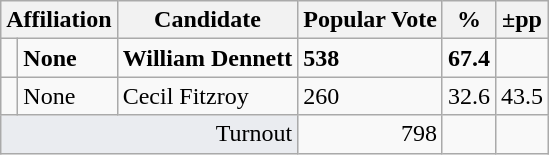<table class="wikitable col4right col5right">
<tr>
<th colspan="2">Affiliation</th>
<th>Candidate</th>
<th>Popular Vote</th>
<th>%</th>
<th>±pp</th>
</tr>
<tr>
<td></td>
<td><strong>None</strong></td>
<td><strong>William Dennett</strong></td>
<td><strong>538</strong></td>
<td><strong>67.4</strong></td>
<td></td>
</tr>
<tr>
<td></td>
<td>None</td>
<td>Cecil Fitzroy</td>
<td>260</td>
<td>32.6</td>
<td>43.5</td>
</tr>
<tr>
<td colspan="3" style="text-align:right;background-color:#eaecf0">Turnout</td>
<td style="text-align:right">798</td>
<td></td>
<td></td>
</tr>
</table>
